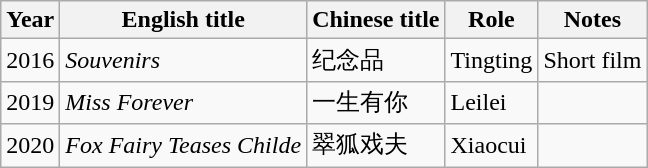<table class="wikitable">
<tr>
<th>Year</th>
<th>English title</th>
<th>Chinese title</th>
<th>Role</th>
<th>Notes</th>
</tr>
<tr>
<td>2016</td>
<td><em>Souvenirs</em></td>
<td>纪念品</td>
<td>Tingting</td>
<td>Short film</td>
</tr>
<tr>
<td>2019</td>
<td><em>Miss Forever</em></td>
<td>一生有你</td>
<td>Leilei</td>
<td></td>
</tr>
<tr>
<td>2020</td>
<td><em>Fox Fairy Teases Childe</em></td>
<td>翠狐戏夫</td>
<td>Xiaocui</td>
<td></td>
</tr>
</table>
